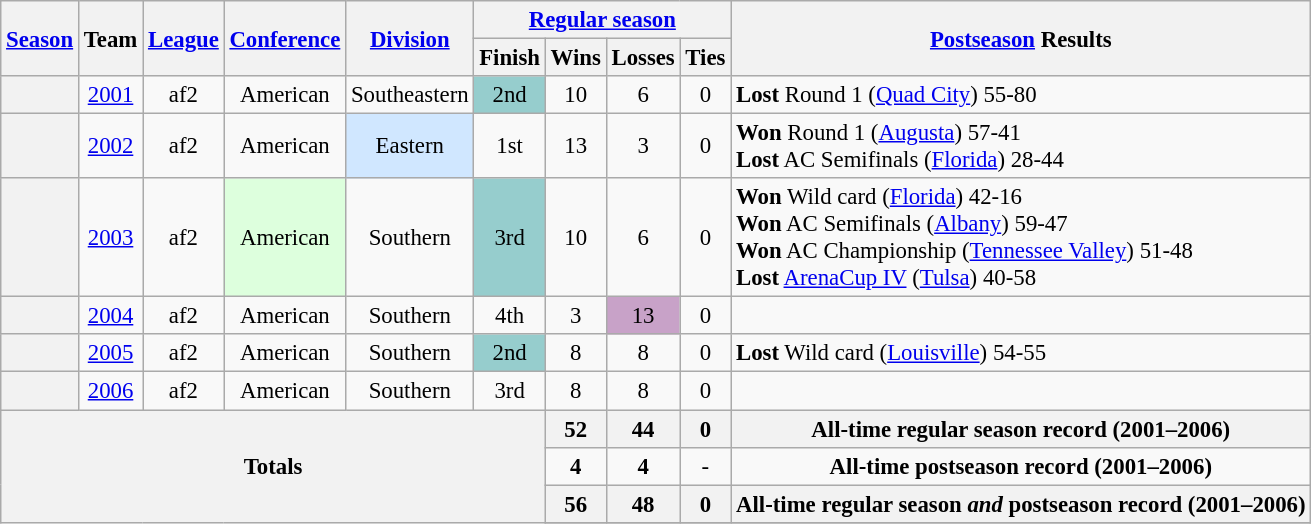<table class="wikitable" style="font-size: 95%;">
<tr>
<th rowspan="2"><a href='#'>Season</a></th>
<th rowspan="2">Team</th>
<th rowspan="2"><a href='#'>League</a></th>
<th rowspan="2"><a href='#'>Conference</a></th>
<th rowspan="2"><a href='#'>Division</a></th>
<th colspan="4"><a href='#'>Regular season</a></th>
<th rowspan="2"><a href='#'>Postseason</a> Results</th>
</tr>
<tr>
<th>Finish</th>
<th>Wins</th>
<th>Losses</th>
<th>Ties</th>
</tr>
<tr background:#fcc;">
<th style="text-align:center;"></th>
<td style="text-align:center;"><a href='#'>2001</a></td>
<td style="text-align:center;">af2</td>
<td style="text-align:center;">American</td>
<td style="text-align:center;">Southeastern</td>
<td style="text-align:center;background:#96cdcd;">2nd</td>
<td style="text-align:center;">10</td>
<td style="text-align:center;">6</td>
<td style="text-align:center;">0</td>
<td><strong>Lost</strong> Round 1 (<a href='#'>Quad City</a>) 55-80</td>
</tr>
<tr>
<th style="text-align:center;"></th>
<td style="text-align:center;"><a href='#'>2002</a></td>
<td style="text-align:center;">af2</td>
<td style="text-align:center;">American</td>
<td style="text-align:center;background:#d0e7ff;">Eastern</td>
<td style="text-align:center;">1st</td>
<td style="text-align:center;">13</td>
<td style="text-align:center;">3</td>
<td style="text-align:center;">0</td>
<td><strong>Won</strong> Round 1 (<a href='#'>Augusta</a>) 57-41<br><strong>Lost</strong> AC Semifinals (<a href='#'>Florida</a>) 28-44</td>
</tr>
<tr>
<th style="text-align:center;"></th>
<td style="text-align:center;"><a href='#'>2003</a></td>
<td style="text-align:center;">af2</td>
<td style="text-align:center;background:#dfd;">American</td>
<td style="text-align:center;">Southern</td>
<td style="text-align:center;background:#96cdcd;">3rd</td>
<td style="text-align:center;">10</td>
<td style="text-align:center;">6</td>
<td style="text-align:center;">0</td>
<td><strong>Won</strong> Wild card (<a href='#'>Florida</a>) 42-16<br><strong>Won</strong> AC Semifinals (<a href='#'>Albany</a>) 59-47<br><strong>Won</strong> AC Championship (<a href='#'>Tennessee Valley</a>) 51-48<br><strong>Lost</strong> <a href='#'>ArenaCup IV</a> (<a href='#'>Tulsa</a>) 40-58</td>
</tr>
<tr>
<th style="text-align:center;"></th>
<td style="text-align:center;"><a href='#'>2004</a></td>
<td style="text-align:center;">af2</td>
<td style="text-align:center;">American</td>
<td style="text-align:center;">Southern</td>
<td style="text-align:center;">4th</td>
<td style="text-align:center;">3</td>
<td style="text-align:center;background:#c8a2c8;">13</td>
<td style="text-align:center;">0</td>
<td></td>
</tr>
<tr>
<th style="text-align:center;"></th>
<td style="text-align:center;"><a href='#'>2005</a></td>
<td style="text-align:center;">af2</td>
<td style="text-align:center;">American</td>
<td style="text-align:center;">Southern</td>
<td style="text-align:center;background:#96cdcd;">2nd</td>
<td style="text-align:center;">8</td>
<td style="text-align:center;">8</td>
<td style="text-align:center;">0</td>
<td><strong>Lost</strong> Wild card (<a href='#'>Louisville</a>) 54-55</td>
</tr>
<tr>
<th style="text-align:center;"></th>
<td style="text-align:center;"><a href='#'>2006</a></td>
<td style="text-align:center;">af2</td>
<td style="text-align:center;">American</td>
<td style="text-align:center;">Southern</td>
<td style="text-align:center;">3rd</td>
<td style="text-align:center;">8</td>
<td style="text-align:center;">8</td>
<td style="text-align:center;">0</td>
<td></td>
</tr>
<tr>
<th style="text-align:center;" rowspan="5" colspan="6">Totals</th>
<th style="text-align:center;"><strong>52</strong></th>
<th style="text-align:center;"><strong>44</strong></th>
<th style="text-align:center;"><strong>0</strong></th>
<th style="text-align:center;" colspan="3"><strong>All-time regular season record (2001–2006)</strong></th>
</tr>
<tr style="text-align:center;">
<td><strong>4</strong></td>
<td><strong>4</strong></td>
<td>-</td>
<td colspan="3"><strong>All-time postseason record (2001–2006)</strong></td>
</tr>
<tr>
<th style="text-align:center;"><strong>56</strong></th>
<th style="text-align:center;"><strong>48</strong></th>
<th style="text-align:center;"><strong>0</strong></th>
<th style="text-align:center;" colspan="3"><strong>All-time regular season <em>and</em>  postseason record (2001–2006)</strong></th>
</tr>
<tr>
</tr>
</table>
